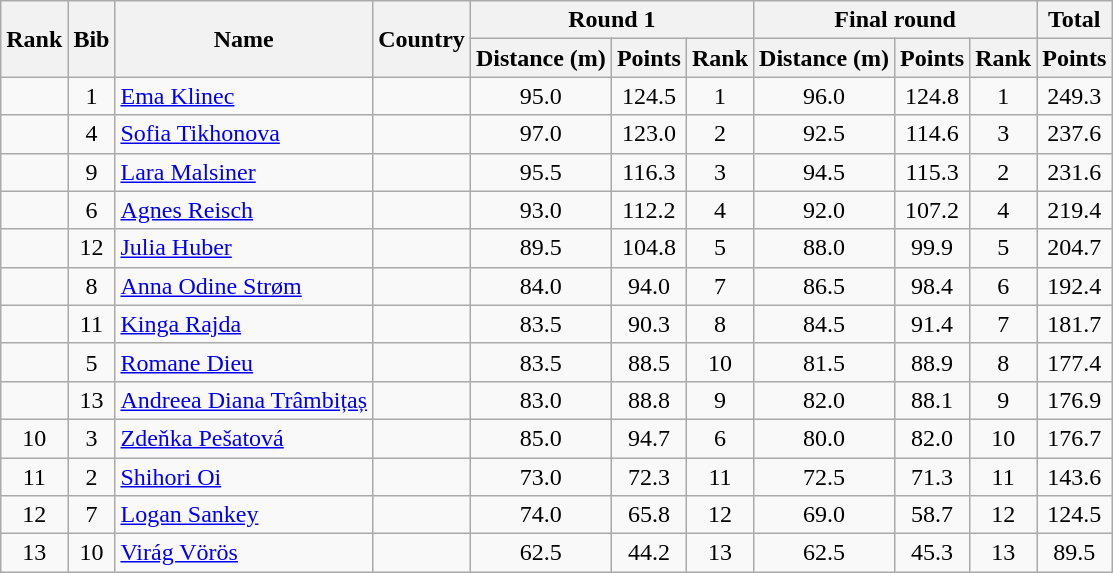<table class="wikitable sortable" style="text-align:center">
<tr>
<th rowspan=2>Rank</th>
<th rowspan=2>Bib</th>
<th rowspan=2>Name</th>
<th rowspan=2>Country</th>
<th colspan=3>Round 1</th>
<th colspan=3>Final round</th>
<th>Total</th>
</tr>
<tr>
<th>Distance (m)</th>
<th>Points</th>
<th>Rank</th>
<th>Distance (m)</th>
<th>Points</th>
<th>Rank</th>
<th>Points</th>
</tr>
<tr>
<td></td>
<td>1</td>
<td align=left><a href='#'>Ema Klinec</a></td>
<td align=left></td>
<td>95.0</td>
<td>124.5</td>
<td>1</td>
<td>96.0</td>
<td>124.8</td>
<td>1</td>
<td>249.3</td>
</tr>
<tr>
<td></td>
<td>4</td>
<td align=left><a href='#'>Sofia Tikhonova</a></td>
<td align=left></td>
<td>97.0</td>
<td>123.0</td>
<td>2</td>
<td>92.5</td>
<td>114.6</td>
<td>3</td>
<td>237.6</td>
</tr>
<tr>
<td></td>
<td>9</td>
<td align=left><a href='#'>Lara Malsiner</a></td>
<td align=left></td>
<td>95.5</td>
<td>116.3</td>
<td>3</td>
<td>94.5</td>
<td>115.3</td>
<td>2</td>
<td>231.6</td>
</tr>
<tr>
<td></td>
<td>6</td>
<td align=left><a href='#'>Agnes Reisch</a></td>
<td align=left></td>
<td>93.0</td>
<td>112.2</td>
<td>4</td>
<td>92.0</td>
<td>107.2</td>
<td>4</td>
<td>219.4</td>
</tr>
<tr>
<td></td>
<td>12</td>
<td align=left><a href='#'>Julia Huber</a></td>
<td align=left></td>
<td>89.5</td>
<td>104.8</td>
<td>5</td>
<td>88.0</td>
<td>99.9</td>
<td>5</td>
<td>204.7</td>
</tr>
<tr>
<td></td>
<td>8</td>
<td align=left><a href='#'>Anna Odine Strøm</a></td>
<td align=left></td>
<td>84.0</td>
<td>94.0</td>
<td>7</td>
<td>86.5</td>
<td>98.4</td>
<td>6</td>
<td>192.4</td>
</tr>
<tr>
<td></td>
<td>11</td>
<td align=left><a href='#'>Kinga Rajda</a></td>
<td align=left></td>
<td>83.5</td>
<td>90.3</td>
<td>8</td>
<td>84.5</td>
<td>91.4</td>
<td>7</td>
<td>181.7</td>
</tr>
<tr>
<td></td>
<td>5</td>
<td align=left><a href='#'>Romane Dieu</a></td>
<td align=left></td>
<td>83.5</td>
<td>88.5</td>
<td>10</td>
<td>81.5</td>
<td>88.9</td>
<td>8</td>
<td>177.4</td>
</tr>
<tr>
<td></td>
<td>13</td>
<td align=left><a href='#'>Andreea Diana Trâmbițaș</a></td>
<td align=left></td>
<td>83.0</td>
<td>88.8</td>
<td>9</td>
<td>82.0</td>
<td>88.1</td>
<td>9</td>
<td>176.9</td>
</tr>
<tr>
<td>10</td>
<td>3</td>
<td align=left><a href='#'>Zdeňka Pešatová</a></td>
<td align=left></td>
<td>85.0</td>
<td>94.7</td>
<td>6</td>
<td>80.0</td>
<td>82.0</td>
<td>10</td>
<td>176.7</td>
</tr>
<tr>
<td>11</td>
<td>2</td>
<td align=left><a href='#'>Shihori Oi</a></td>
<td align=left></td>
<td>73.0</td>
<td>72.3</td>
<td>11</td>
<td>72.5</td>
<td>71.3</td>
<td>11</td>
<td>143.6</td>
</tr>
<tr>
<td>12</td>
<td>7</td>
<td align=left><a href='#'>Logan Sankey</a></td>
<td align=left></td>
<td>74.0</td>
<td>65.8</td>
<td>12</td>
<td>69.0</td>
<td>58.7</td>
<td>12</td>
<td>124.5</td>
</tr>
<tr>
<td>13</td>
<td>10</td>
<td align=left><a href='#'>Virág Vörös</a></td>
<td align=left></td>
<td>62.5</td>
<td>44.2</td>
<td>13</td>
<td>62.5</td>
<td>45.3</td>
<td>13</td>
<td>89.5</td>
</tr>
</table>
